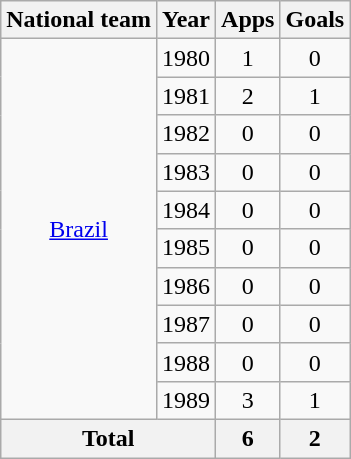<table class="wikitable" style="text-align:center">
<tr>
<th>National team</th>
<th>Year</th>
<th>Apps</th>
<th>Goals</th>
</tr>
<tr>
<td rowspan="10"><a href='#'>Brazil</a></td>
<td>1980</td>
<td>1</td>
<td>0</td>
</tr>
<tr>
<td>1981</td>
<td>2</td>
<td>1</td>
</tr>
<tr>
<td>1982</td>
<td>0</td>
<td>0</td>
</tr>
<tr>
<td>1983</td>
<td>0</td>
<td>0</td>
</tr>
<tr>
<td>1984</td>
<td>0</td>
<td>0</td>
</tr>
<tr>
<td>1985</td>
<td>0</td>
<td>0</td>
</tr>
<tr>
<td>1986</td>
<td>0</td>
<td>0</td>
</tr>
<tr>
<td>1987</td>
<td>0</td>
<td>0</td>
</tr>
<tr>
<td>1988</td>
<td>0</td>
<td>0</td>
</tr>
<tr>
<td>1989</td>
<td>3</td>
<td>1</td>
</tr>
<tr>
<th colspan="2">Total</th>
<th>6</th>
<th>2</th>
</tr>
</table>
